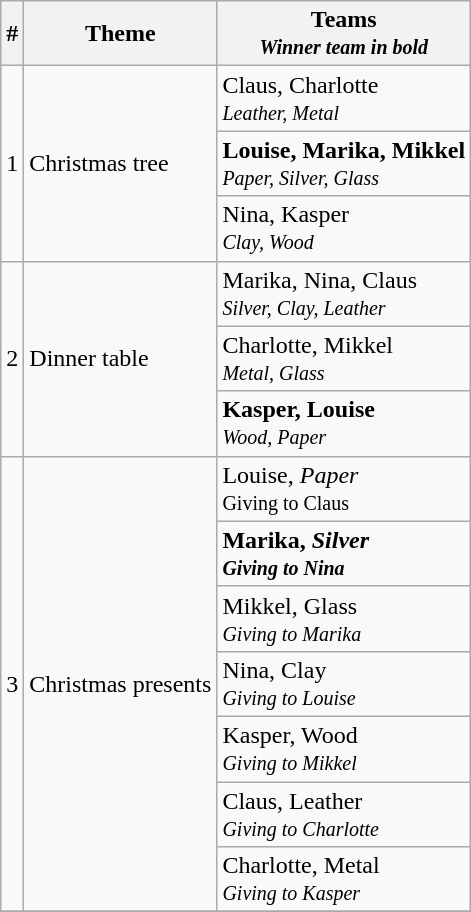<table class="wikitable">
<tr>
<th rowspan="1">#</th>
<th>Theme</th>
<th>Teams<br><small><em>Winner team in bold</em></small></th>
</tr>
<tr>
<td rowspan="3">1</td>
<td rowspan="3">Christmas tree</td>
<td>Claus, Charlotte<br><small><em>Leather, Metal</em></small></td>
</tr>
<tr>
<td><strong>Louise, Marika, Mikkel</strong><br><small><em>Paper, Silver, Glass</em></small></td>
</tr>
<tr>
<td>Nina, Kasper<br><small><em>Clay, Wood</em></small></td>
</tr>
<tr>
<td rowspan="3">2</td>
<td rowspan="3">Dinner table</td>
<td>Marika, Nina, Claus<br><small><em>Silver, Clay, Leather</em></small></td>
</tr>
<tr>
<td>Charlotte, Mikkel<br><small><em>Metal, Glass</em></small></td>
</tr>
<tr>
<td><strong>Kasper, Louise</strong><br><small><em>Wood, Paper</em></small></td>
</tr>
<tr>
<td rowspan="7">3</td>
<td rowspan="7">Christmas presents</td>
<td>Louise, <em>Paper</em><br><small>Giving to Claus</small></td>
</tr>
<tr>
<td><strong>Marika, <em>Silver<strong><em><br><small>Giving to Nina</small></td>
</tr>
<tr>
<td>Mikkel, </em>Glass<em><br><small>Giving to Marika</small></td>
</tr>
<tr>
<td>Nina, </em>Clay<em><br><small>Giving to Louise</small></td>
</tr>
<tr>
<td>Kasper, </em>Wood<em><br><small>Giving to Mikkel</small></td>
</tr>
<tr>
<td>Claus, </em>Leather<em><br><small>Giving to Charlotte</small></td>
</tr>
<tr>
<td>Charlotte, </em>Metal<em><br><small>Giving to Kasper</small></td>
</tr>
<tr>
</tr>
</table>
